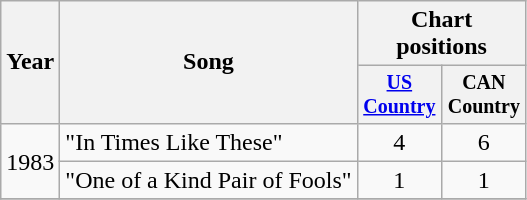<table class="wikitable" style="text-align:center;">
<tr>
<th rowspan="2">Year</th>
<th rowspan="2">Song</th>
<th colspan="2">Chart positions</th>
</tr>
<tr style="font-size:smaller;">
<th width="50"><a href='#'>US Country</a></th>
<th width="50">CAN Country</th>
</tr>
<tr>
<td rowspan="2">1983</td>
<td align="left">"In Times Like These"</td>
<td>4</td>
<td>6</td>
</tr>
<tr>
<td align="left">"One of a Kind Pair of Fools"</td>
<td>1</td>
<td>1</td>
</tr>
<tr>
</tr>
</table>
